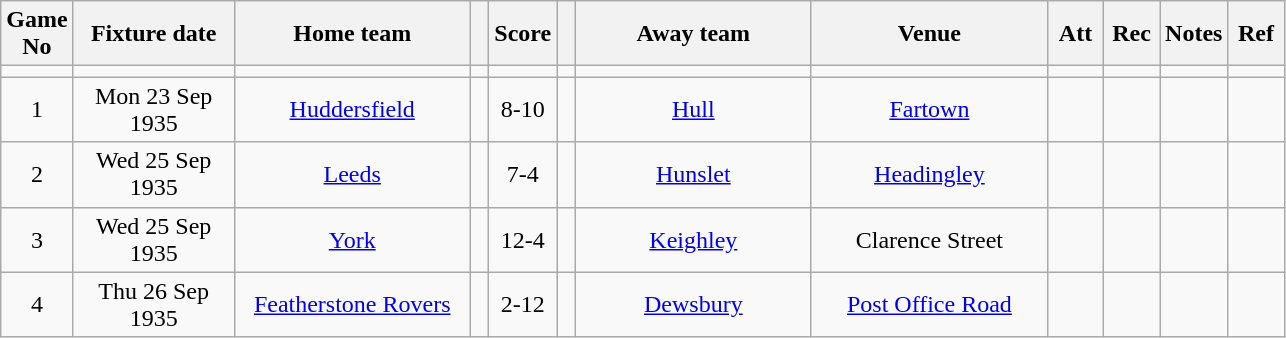<table class="wikitable" style="text-align:center;">
<tr>
<th width=20 abbr="No">Game No</th>
<th width=100 abbr="Date">Fixture date</th>
<th width=150 abbr="Home team">Home team</th>
<th width=5 abbr="space"></th>
<th width=20 abbr="Score">Score</th>
<th width=5 abbr="space"></th>
<th width=150 abbr="Away team">Away team</th>
<th width=150 abbr="Venue">Venue</th>
<th width=30 abbr="Att">Att</th>
<th width=30 abbr="Rec">Rec</th>
<th width=20 abbr="Notes">Notes</th>
<th width=30 abbr="Ref">Ref</th>
</tr>
<tr>
<td></td>
<td></td>
<td></td>
<td></td>
<td></td>
<td></td>
<td></td>
<td></td>
<td></td>
<td></td>
<td></td>
</tr>
<tr>
<td>1</td>
<td>Mon 23 Sep 1935</td>
<td><a href='#'>Huddersfield</a></td>
<td></td>
<td>8-10</td>
<td></td>
<td><a href='#'>Hull</a></td>
<td><a href='#'>Fartown</a></td>
<td></td>
<td></td>
<td></td>
<td></td>
</tr>
<tr>
<td>2</td>
<td>Wed 25 Sep 1935</td>
<td><a href='#'>Leeds</a></td>
<td></td>
<td>7-4</td>
<td></td>
<td><a href='#'>Hunslet</a></td>
<td><a href='#'>Headingley</a></td>
<td></td>
<td></td>
<td></td>
<td></td>
</tr>
<tr>
<td>3</td>
<td>Wed 25 Sep 1935</td>
<td><a href='#'>York</a></td>
<td></td>
<td>12-4</td>
<td></td>
<td><a href='#'>Keighley</a></td>
<td>Clarence Street</td>
<td></td>
<td></td>
<td></td>
<td></td>
</tr>
<tr>
<td>4</td>
<td>Thu 26 Sep 1935</td>
<td><a href='#'>Featherstone Rovers</a></td>
<td></td>
<td>2-12</td>
<td></td>
<td><a href='#'>Dewsbury</a></td>
<td><a href='#'>Post Office Road</a></td>
<td></td>
<td></td>
<td></td>
<td></td>
</tr>
</table>
